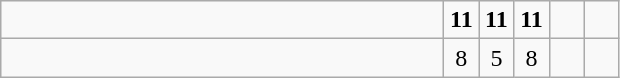<table class="wikitable">
<tr>
<td style="width:18em"><strong></strong></td>
<td align=center style="width:1em"><strong>11</strong></td>
<td align=center style="width:1em"><strong>11</strong></td>
<td align=center style="width:1em"><strong>11</strong></td>
<td align=center style="width:1em"></td>
<td align=center style="width:1em"></td>
</tr>
<tr>
<td style="width:18em"></td>
<td align=center style="width:1em">8</td>
<td align=center style="width:1em">5</td>
<td align=center style="width:1em">8</td>
<td align=center style="width:1em"></td>
<td align=center style="width:1em"></td>
</tr>
</table>
